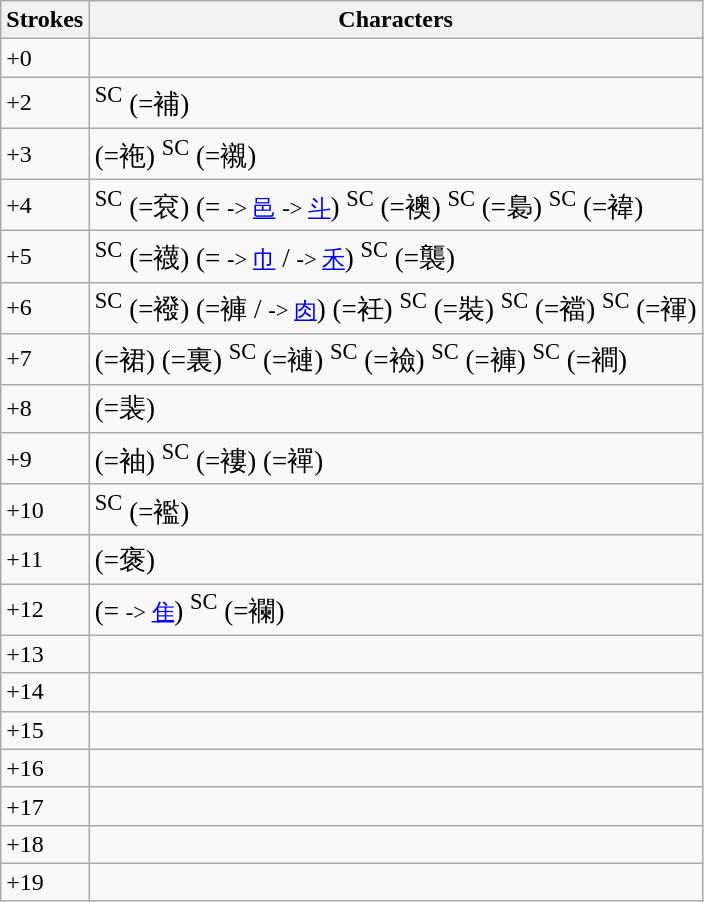<table class="wikitable">
<tr>
<th>Strokes</th>
<th>Characters</th>
</tr>
<tr>
<td>+0</td>
<td style="font-size: large;"> </td>
</tr>
<tr>
<td>+2</td>
<td style="font-size: large;"> <sup>SC</sup> (=補)</td>
</tr>
<tr>
<td>+3</td>
<td style="font-size: large;">     (=袘)  <sup>SC</sup> (=襯)</td>
</tr>
<tr>
<td>+4</td>
<td style="font-size: large;"> <sup>SC</sup> (=袞)             (= <small>-> <a href='#'>邑</a></small>  <small>-> <a href='#'>斗</a></small>)          <sup>SC</sup> (=襖) <sup>SC</sup> (=裊) <sup>SC</sup> (=褘) </td>
</tr>
<tr>
<td>+5</td>
<td style="font-size: large;">                    <sup>SC</sup> (=襪)     (= <small>-> <a href='#'>巾</a></small> /  <small>-> <a href='#'>禾</a></small>)             <sup>SC</sup> (=襲)  </td>
</tr>
<tr>
<td>+6</td>
<td style="font-size: large;"><sup>SC</sup> (=襏)     (=褲 /  <small>-> <a href='#'>肉</a></small>)  (=衽)                <sup>SC</sup> (=裝) <sup>SC</sup> (=襠)  <sup>SC</sup> (=褌) </td>
</tr>
<tr>
<td>+7</td>
<td style="font-size: large;">                       (=裙)  (=裏) <sup>SC</sup> (=褳) <sup>SC</sup> (=襝) <sup>SC</sup> (=褲) <sup>SC</sup> (=襇)</td>
</tr>
<tr>
<td>+8</td>
<td style="font-size: large;">               (=裴)               </td>
</tr>
<tr>
<td>+9</td>
<td style="font-size: large;">            (=袖)            <sup>SC</sup> (=褸)   (=襌)</td>
</tr>
<tr>
<td>+10</td>
<td style="font-size: large;">                     <sup>SC</sup> (=襤)</td>
</tr>
<tr>
<td>+11</td>
<td style="font-size: large;">                (=褒)   </td>
</tr>
<tr>
<td>+12</td>
<td style="font-size: large;">        (= <small>-> <a href='#'>隹</a></small>)       <sup>SC</sup> (=襴)</td>
</tr>
<tr>
<td>+13</td>
<td style="font-size: large;">            </td>
</tr>
<tr>
<td>+14</td>
<td style="font-size: large;">     </td>
</tr>
<tr>
<td>+15</td>
<td style="font-size: large;">     </td>
</tr>
<tr>
<td>+16</td>
<td style="font-size: large;">   </td>
</tr>
<tr>
<td>+17</td>
<td style="font-size: large;">   </td>
</tr>
<tr>
<td>+18</td>
<td style="font-size: large;">  </td>
</tr>
<tr>
<td>+19</td>
<td style="font-size: large;">    </td>
</tr>
</table>
